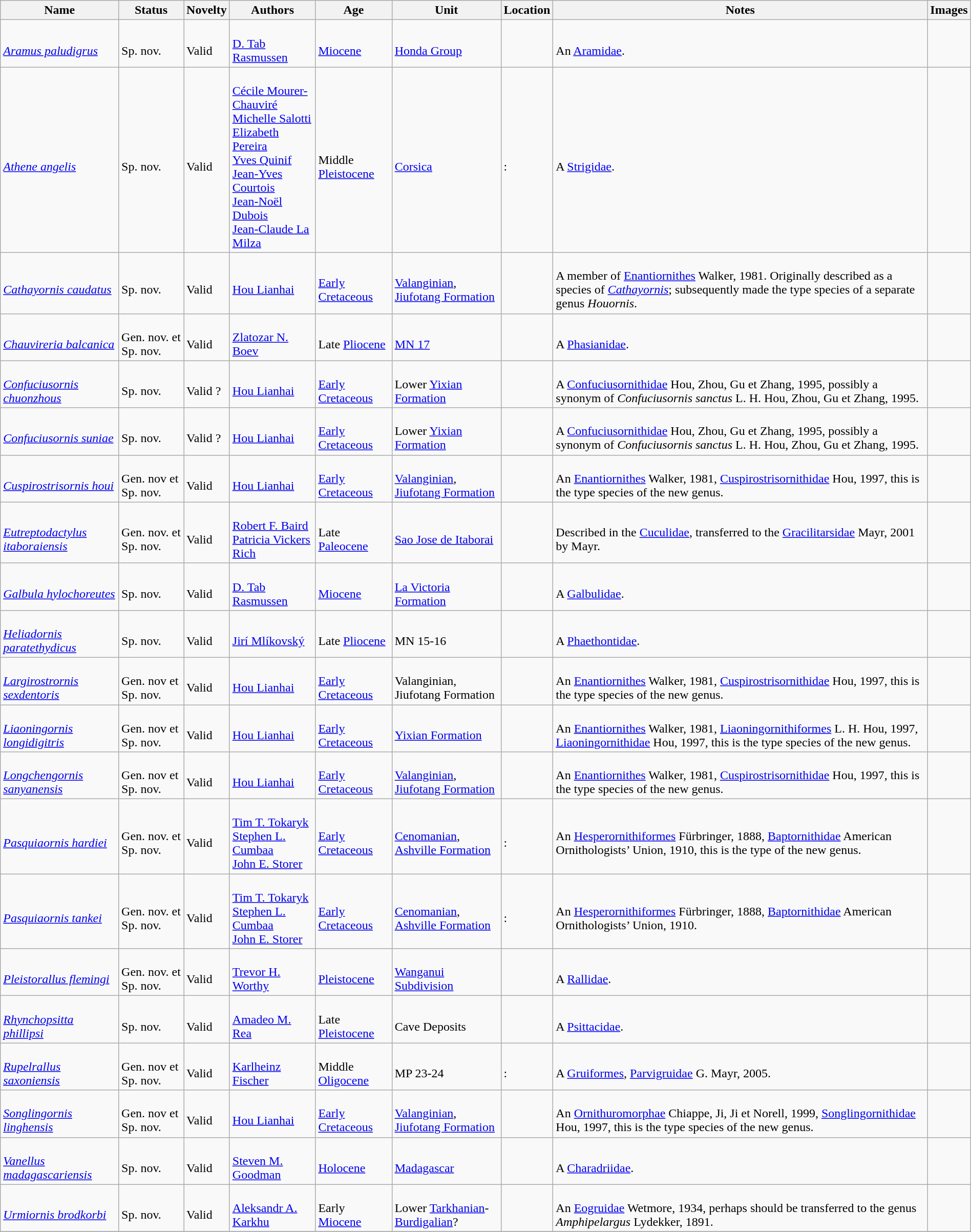<table class="wikitable sortable" align="center" width="100%">
<tr>
<th>Name</th>
<th>Status</th>
<th>Novelty</th>
<th>Authors</th>
<th>Age</th>
<th>Unit</th>
<th>Location</th>
<th>Notes</th>
<th>Images</th>
</tr>
<tr>
<td><br><em><a href='#'>Aramus paludigrus</a></em> </td>
<td><br>Sp. nov.</td>
<td><br>Valid</td>
<td><br><a href='#'>D. Tab Rasmussen</a></td>
<td><br><a href='#'>Miocene</a></td>
<td><br><a href='#'>Honda Group</a></td>
<td><br></td>
<td><br>An <a href='#'>Aramidae</a>.</td>
<td></td>
</tr>
<tr>
<td><br><em><a href='#'>Athene angelis</a></em> </td>
<td><br>Sp. nov.</td>
<td><br>Valid</td>
<td><br><a href='#'>Cécile Mourer-Chauviré</a><br><a href='#'>Michelle Salotti</a><br><a href='#'>Elizabeth Pereira</a><br><a href='#'>Yves Quinif</a><br><a href='#'>Jean-Yves Courtois</a><br><a href='#'>Jean-Noël Dubois</a><br><a href='#'>Jean-Claude La Milza</a></td>
<td><br>Middle <a href='#'>Pleistocene</a></td>
<td><br><a href='#'>Corsica</a></td>
<td><br>:<br></td>
<td><br>A <a href='#'>Strigidae</a>.</td>
<td></td>
</tr>
<tr>
<td><br><em><a href='#'>Cathayornis caudatus</a></em></td>
<td><br>Sp. nov.</td>
<td><br>Valid</td>
<td><br><a href='#'>Hou Lianhai</a></td>
<td><br><a href='#'>Early Cretaceous</a></td>
<td><br><a href='#'>Valanginian</a>,<br><a href='#'>Jiufotang Formation</a></td>
<td><br></td>
<td><br>A member of <a href='#'>Enantiornithes</a> Walker, 1981. Originally described as a species of <em><a href='#'>Cathayornis</a></em>; subsequently made the type species of a separate genus <em>Houornis</em>.</td>
<td></td>
</tr>
<tr>
<td><br><em><a href='#'>Chauvireria balcanica</a></em> </td>
<td><br>Gen. nov. et Sp. nov.</td>
<td><br>Valid</td>
<td><br><a href='#'>Zlatozar N. Boev</a></td>
<td><br>Late <a href='#'>Pliocene</a></td>
<td><br><a href='#'>MN 17</a></td>
<td><br></td>
<td><br>A <a href='#'>Phasianidae</a>.</td>
<td></td>
</tr>
<tr>
<td><br><em><a href='#'>Confuciusornis chuonzhous</a></em> </td>
<td><br>Sp. nov.</td>
<td><br>Valid ?</td>
<td><br><a href='#'>Hou Lianhai</a></td>
<td><br><a href='#'>Early Cretaceous</a></td>
<td><br>Lower <a href='#'>Yixian Formation</a></td>
<td><br></td>
<td><br>A <a href='#'>Confuciusornithidae</a> Hou, Zhou, Gu et Zhang, 1995, possibly a synonym of <em>Confuciusornis sanctus</em> L. H. Hou, Zhou, Gu et Zhang, 1995.</td>
<td></td>
</tr>
<tr>
<td><br><em><a href='#'>Confuciusornis suniae</a></em> </td>
<td><br>Sp. nov.</td>
<td><br>Valid ?</td>
<td><br><a href='#'>Hou Lianhai</a></td>
<td><br><a href='#'>Early Cretaceous</a></td>
<td><br>Lower <a href='#'>Yixian Formation</a></td>
<td><br></td>
<td><br>A <a href='#'>Confuciusornithidae</a> Hou, Zhou, Gu et Zhang, 1995, possibly a synonym of <em>Confuciusornis sanctus</em> L. H. Hou, Zhou, Gu et Zhang, 1995.</td>
<td></td>
</tr>
<tr>
<td><br><em><a href='#'>Cuspirostrisornis houi</a></em> </td>
<td><br>Gen. nov et Sp. nov.</td>
<td><br>Valid</td>
<td><br><a href='#'>Hou Lianhai</a></td>
<td><br><a href='#'>Early Cretaceous</a></td>
<td><br><a href='#'>Valanginian</a>,<br><a href='#'>Jiufotang Formation</a></td>
<td><br></td>
<td><br>An <a href='#'>Enantiornithes</a> Walker, 1981, <a href='#'>Cuspirostrisornithidae</a> Hou, 1997, this is the type species of the new genus.</td>
<td></td>
</tr>
<tr>
<td><br><em><a href='#'>Eutreptodactylus itaboraiensis</a></em> </td>
<td><br>Gen. nov. et Sp. nov.</td>
<td><br>Valid</td>
<td><br><a href='#'>Robert F. Baird</a><br><a href='#'>Patricia Vickers Rich</a></td>
<td><br>Late <a href='#'>Paleocene</a></td>
<td><br><a href='#'>Sao Jose de Itaborai</a></td>
<td><br></td>
<td><br>Described in the <a href='#'>Cuculidae</a>, transferred to the <a href='#'>Gracilitarsidae</a> Mayr, 2001 by Mayr.</td>
<td></td>
</tr>
<tr>
<td><br><em><a href='#'>Galbula hylochoreutes</a></em> </td>
<td><br>Sp. nov.</td>
<td><br>Valid</td>
<td><br><a href='#'>D. Tab Rasmussen</a></td>
<td><br><a href='#'>Miocene</a></td>
<td><br><a href='#'>La Victoria Formation</a></td>
<td><br></td>
<td><br>A <a href='#'>Galbulidae</a>.</td>
<td></td>
</tr>
<tr>
<td><br><em><a href='#'>Heliadornis paratethydicus</a></em> </td>
<td><br>Sp. nov.</td>
<td><br>Valid</td>
<td><br><a href='#'>Jirí Mlíkovský</a></td>
<td><br>Late <a href='#'>Pliocene</a></td>
<td><br>MN 15-16</td>
<td><br></td>
<td><br>A <a href='#'>Phaethontidae</a>.</td>
<td></td>
</tr>
<tr>
<td><br><em><a href='#'>Largirostrornis sexdentoris</a></em> </td>
<td><br>Gen. nov et Sp. nov.</td>
<td><br>Valid</td>
<td><br><a href='#'>Hou Lianhai</a></td>
<td><br><a href='#'>Early Cretaceous</a></td>
<td><br>Valanginian, Jiufotang Formation</td>
<td><br></td>
<td><br>An <a href='#'>Enantiornithes</a> Walker, 1981, <a href='#'>Cuspirostrisornithidae</a> Hou, 1997, this is the type species of the new genus.</td>
<td></td>
</tr>
<tr>
<td><br><em><a href='#'>Liaoningornis longidigitris</a></em> </td>
<td><br>Gen. nov et Sp. nov.</td>
<td><br>Valid</td>
<td><br><a href='#'>Hou Lianhai</a></td>
<td><br><a href='#'>Early Cretaceous</a></td>
<td><br><a href='#'>Yixian Formation</a></td>
<td><br></td>
<td><br>An <a href='#'>Enantiornithes</a> Walker, 1981, <a href='#'>Liaoningornithiformes</a> L. H. Hou, 1997, <a href='#'>Liaoningornithidae</a> Hou, 1997, this is the type species of the new genus.</td>
<td></td>
</tr>
<tr>
<td><br><em><a href='#'>Longchengornis sanyanensis</a></em> </td>
<td><br>Gen. nov et Sp. nov.</td>
<td><br>Valid</td>
<td><br><a href='#'>Hou Lianhai</a></td>
<td><br><a href='#'>Early Cretaceous</a></td>
<td><br><a href='#'>Valanginian</a>,<br><a href='#'>Jiufotang Formation</a></td>
<td><br></td>
<td><br>An <a href='#'>Enantiornithes</a> Walker, 1981, <a href='#'>Cuspirostrisornithidae</a> Hou, 1997, this is the type species of the new genus.</td>
<td></td>
</tr>
<tr>
<td><br><em><a href='#'>Pasquiaornis hardiei</a></em> </td>
<td><br>Gen. nov. et Sp. nov.</td>
<td><br>Valid</td>
<td><br><a href='#'>Tim T. Tokaryk</a><br><a href='#'>Stephen L. Cumbaa</a><br><a href='#'>John E. Storer</a></td>
<td><br><a href='#'>Early Cretaceous</a></td>
<td><br><a href='#'>Cenomanian</a>,<br><a href='#'>Ashville Formation</a></td>
<td><br>:<br></td>
<td><br>An <a href='#'>Hesperornithiformes</a> Fürbringer, 1888, <a href='#'>Baptornithidae</a> American Ornithologists’ Union, 1910, this is the type of the new genus.</td>
<td></td>
</tr>
<tr>
<td><br><em><a href='#'>Pasquiaornis tankei</a></em> </td>
<td><br>Gen. nov. et Sp. nov.</td>
<td><br>Valid</td>
<td><br><a href='#'>Tim T. Tokaryk</a><br><a href='#'>Stephen L. Cumbaa</a><br><a href='#'>John E. Storer</a></td>
<td><br><a href='#'>Early Cretaceous</a></td>
<td><br><a href='#'>Cenomanian</a>,<br><a href='#'>Ashville Formation</a></td>
<td><br>:<br></td>
<td><br>An <a href='#'>Hesperornithiformes</a> Fürbringer, 1888, <a href='#'>Baptornithidae</a> American Ornithologists’ Union, 1910.</td>
<td></td>
</tr>
<tr>
<td><br><em><a href='#'>Pleistorallus flemingi</a></em> </td>
<td><br>Gen. nov. et Sp. nov.</td>
<td><br>Valid</td>
<td><br><a href='#'>Trevor H. Worthy</a></td>
<td><br><a href='#'>Pleistocene</a></td>
<td><br><a href='#'>Wanganui Subdivision</a></td>
<td><br></td>
<td><br>A <a href='#'>Rallidae</a>.</td>
<td></td>
</tr>
<tr>
<td><br><em><a href='#'>Rhynchopsitta phillipsi</a></em> </td>
<td><br>Sp. nov.</td>
<td><br>Valid</td>
<td><br><a href='#'>Amadeo M. Rea</a></td>
<td><br>Late <a href='#'>Pleistocene</a></td>
<td><br>Cave Deposits</td>
<td><br></td>
<td><br>A <a href='#'>Psittacidae</a>.</td>
<td></td>
</tr>
<tr>
<td><br><em><a href='#'>Rupelrallus saxoniensis</a></em> </td>
<td><br>Gen. nov et Sp. nov.</td>
<td><br>Valid</td>
<td><br><a href='#'>Karlheinz Fischer</a></td>
<td><br>Middle <a href='#'>Oligocene</a></td>
<td><br>MP 23-24</td>
<td><br>:<br></td>
<td><br>A <a href='#'>Gruiformes</a>, <a href='#'>Parvigruidae</a> G. Mayr, 2005.</td>
<td></td>
</tr>
<tr>
<td><br><em><a href='#'>Songlingornis linghensis</a></em> </td>
<td><br>Gen. nov et Sp. nov.</td>
<td><br>Valid</td>
<td><br><a href='#'>Hou Lianhai</a></td>
<td><br><a href='#'>Early Cretaceous</a></td>
<td><br><a href='#'>Valanginian</a>,<br><a href='#'>Jiufotang Formation</a></td>
<td><br></td>
<td><br>An <a href='#'>Ornithuromorphae</a> Chiappe, Ji, Ji et Norell, 1999, <a href='#'>Songlingornithidae</a> Hou, 1997, this is the type species of the new genus.</td>
<td></td>
</tr>
<tr>
<td><br><em><a href='#'>Vanellus madagascariensis</a></em> </td>
<td><br>Sp. nov.</td>
<td><br>Valid</td>
<td><br><a href='#'>Steven M. Goodman</a></td>
<td><br><a href='#'>Holocene</a></td>
<td><br><a href='#'>Madagascar</a></td>
<td><br></td>
<td><br>A <a href='#'>Charadriidae</a>.</td>
<td></td>
</tr>
<tr>
<td><br><em><a href='#'>Urmiornis brodkorbi</a></em> </td>
<td><br>Sp. nov.</td>
<td><br>Valid</td>
<td><br><a href='#'>Aleksandr A. Karkhu</a></td>
<td><br>Early <a href='#'>Miocene</a></td>
<td><br>Lower <a href='#'>Tarkhanian</a>-<a href='#'>Burdigalian</a>?</td>
<td><br></td>
<td><br>An <a href='#'>Eogruidae</a> Wetmore, 1934, perhaps should be transferred to the genus <em>Amphipelargus</em> Lydekker, 1891.</td>
<td></td>
</tr>
<tr>
</tr>
</table>
